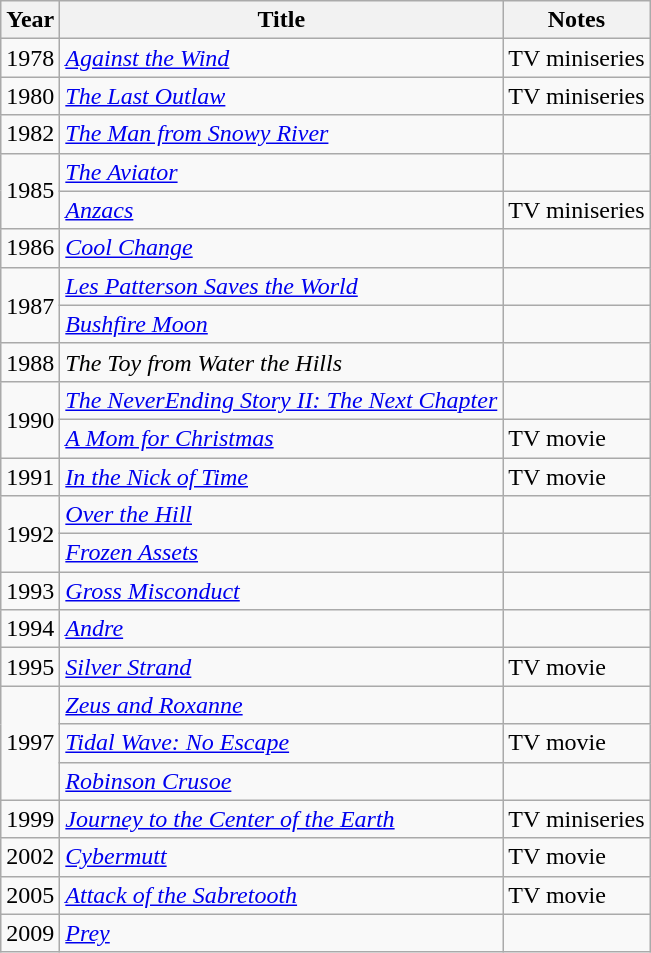<table class="wikitable sortable">
<tr>
<th>Year</th>
<th>Title</th>
<th class="unsortable">Notes</th>
</tr>
<tr>
<td>1978</td>
<td><em><a href='#'>Against the Wind</a></em></td>
<td>TV miniseries</td>
</tr>
<tr>
<td>1980</td>
<td><em><a href='#'>The Last Outlaw</a></em></td>
<td>TV miniseries</td>
</tr>
<tr>
<td>1982</td>
<td><em><a href='#'>The Man from Snowy River</a></em></td>
<td></td>
</tr>
<tr>
<td rowspan="2">1985</td>
<td><em><a href='#'>The Aviator</a></em></td>
<td></td>
</tr>
<tr>
<td><em><a href='#'>Anzacs</a></em></td>
<td>TV miniseries</td>
</tr>
<tr>
<td>1986</td>
<td><em><a href='#'>Cool Change</a></em></td>
<td></td>
</tr>
<tr>
<td rowspan="2">1987</td>
<td><em><a href='#'>Les Patterson Saves the World</a></em></td>
<td></td>
</tr>
<tr>
<td><em><a href='#'>Bushfire Moon</a></em></td>
<td></td>
</tr>
<tr>
<td>1988</td>
<td><em>The Toy from Water the Hills</em></td>
<td></td>
</tr>
<tr>
<td rowspan="2">1990</td>
<td><em><a href='#'>The NeverEnding Story II: The Next Chapter</a></em></td>
<td></td>
</tr>
<tr>
<td><em><a href='#'>A Mom for Christmas</a></em></td>
<td>TV movie</td>
</tr>
<tr>
<td>1991</td>
<td><em><a href='#'>In the Nick of Time</a></em></td>
<td>TV movie</td>
</tr>
<tr>
<td rowspan="2">1992</td>
<td><em><a href='#'>Over the Hill</a></em></td>
<td></td>
</tr>
<tr>
<td><em><a href='#'>Frozen Assets</a></em></td>
<td></td>
</tr>
<tr>
<td>1993</td>
<td><em><a href='#'>Gross Misconduct</a></em></td>
<td></td>
</tr>
<tr>
<td>1994</td>
<td><em><a href='#'>Andre</a></em></td>
<td></td>
</tr>
<tr>
<td>1995</td>
<td><em><a href='#'>Silver Strand</a></em></td>
<td>TV movie</td>
</tr>
<tr>
<td rowspan="3">1997</td>
<td><em><a href='#'>Zeus and Roxanne</a></em></td>
<td></td>
</tr>
<tr>
<td><em><a href='#'>Tidal Wave: No Escape</a></em></td>
<td>TV movie</td>
</tr>
<tr>
<td><em><a href='#'>Robinson Crusoe</a></em></td>
<td></td>
</tr>
<tr>
<td>1999</td>
<td><em><a href='#'>Journey to the Center of the Earth</a></em></td>
<td>TV miniseries</td>
</tr>
<tr>
<td>2002</td>
<td><em><a href='#'>Cybermutt</a></em></td>
<td>TV movie</td>
</tr>
<tr>
<td>2005</td>
<td><em><a href='#'>Attack of the Sabretooth</a></em></td>
<td>TV movie</td>
</tr>
<tr>
<td>2009</td>
<td><em><a href='#'>Prey</a></em></td>
<td></td>
</tr>
</table>
